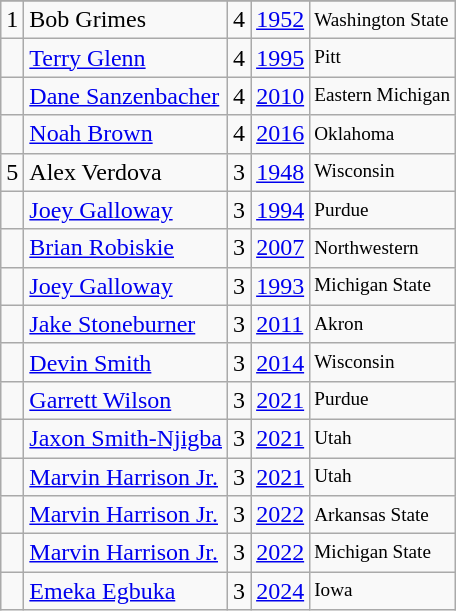<table class="wikitable">
<tr>
</tr>
<tr>
<td>1</td>
<td>Bob Grimes</td>
<td>4</td>
<td><a href='#'>1952</a></td>
<td style="font-size:80%;">Washington State</td>
</tr>
<tr>
<td></td>
<td><a href='#'>Terry Glenn</a></td>
<td>4</td>
<td><a href='#'>1995</a></td>
<td style="font-size:80%;">Pitt</td>
</tr>
<tr>
<td></td>
<td><a href='#'>Dane Sanzenbacher</a></td>
<td>4</td>
<td><a href='#'>2010</a></td>
<td style="font-size:80%;">Eastern Michigan</td>
</tr>
<tr>
<td></td>
<td><a href='#'>Noah Brown</a></td>
<td>4</td>
<td><a href='#'>2016</a></td>
<td style="font-size:80%;">Oklahoma</td>
</tr>
<tr>
<td>5</td>
<td>Alex Verdova</td>
<td>3</td>
<td><a href='#'>1948</a></td>
<td style="font-size:80%;">Wisconsin</td>
</tr>
<tr>
<td></td>
<td><a href='#'>Joey Galloway</a></td>
<td>3</td>
<td><a href='#'>1994</a></td>
<td style="font-size:80%;">Purdue</td>
</tr>
<tr>
<td></td>
<td><a href='#'>Brian Robiskie</a></td>
<td>3</td>
<td><a href='#'>2007</a></td>
<td style="font-size:80%;">Northwestern</td>
</tr>
<tr>
<td></td>
<td><a href='#'>Joey Galloway</a></td>
<td>3</td>
<td><a href='#'>1993</a></td>
<td style="font-size:80%;">Michigan State</td>
</tr>
<tr>
<td></td>
<td><a href='#'>Jake Stoneburner</a></td>
<td>3</td>
<td><a href='#'>2011</a></td>
<td style="font-size:80%;">Akron</td>
</tr>
<tr>
<td></td>
<td><a href='#'>Devin Smith</a></td>
<td>3</td>
<td><a href='#'>2014</a></td>
<td style="font-size:80%;">Wisconsin</td>
</tr>
<tr>
<td></td>
<td><a href='#'>Garrett Wilson</a></td>
<td>3</td>
<td><a href='#'>2021</a></td>
<td style="font-size:80%;">Purdue</td>
</tr>
<tr>
<td></td>
<td><a href='#'>Jaxon Smith-Njigba</a></td>
<td>3</td>
<td><a href='#'>2021</a></td>
<td style="font-size:80%;">Utah</td>
</tr>
<tr>
<td></td>
<td><a href='#'>Marvin Harrison Jr.</a></td>
<td>3</td>
<td><a href='#'>2021</a></td>
<td style="font-size:80%;">Utah</td>
</tr>
<tr>
<td></td>
<td><a href='#'>Marvin Harrison Jr.</a></td>
<td>3</td>
<td><a href='#'>2022</a></td>
<td style="font-size:80%;">Arkansas State</td>
</tr>
<tr>
<td></td>
<td><a href='#'>Marvin Harrison Jr.</a></td>
<td>3 </td>
<td><a href='#'>2022</a></td>
<td style="font-size:80%;">Michigan State</td>
</tr>
<tr>
<td></td>
<td><a href='#'>Emeka Egbuka</a></td>
<td>3</td>
<td><a href='#'>2024</a></td>
<td style="font-size:80%;">Iowa</td>
</tr>
</table>
